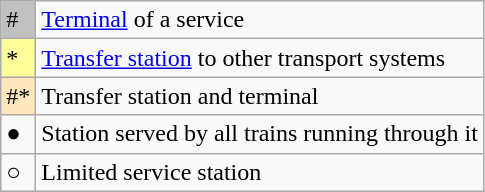<table class="wikitable">
<tr>
<td style="background-color:#C0C0C0">#</td>
<td><a href='#'>Terminal</a> of a service</td>
</tr>
<tr>
<td style="background-color:#FFFF99">*</td>
<td><a href='#'>Transfer station</a> to other transport systems</td>
</tr>
<tr>
<td style="background-color:#FFE6BD">#*</td>
<td>Transfer station and terminal</td>
</tr>
<tr>
<td>●</td>
<td>Station served by all trains running through it</td>
</tr>
<tr>
<td>○</td>
<td>Limited service station</td>
</tr>
</table>
